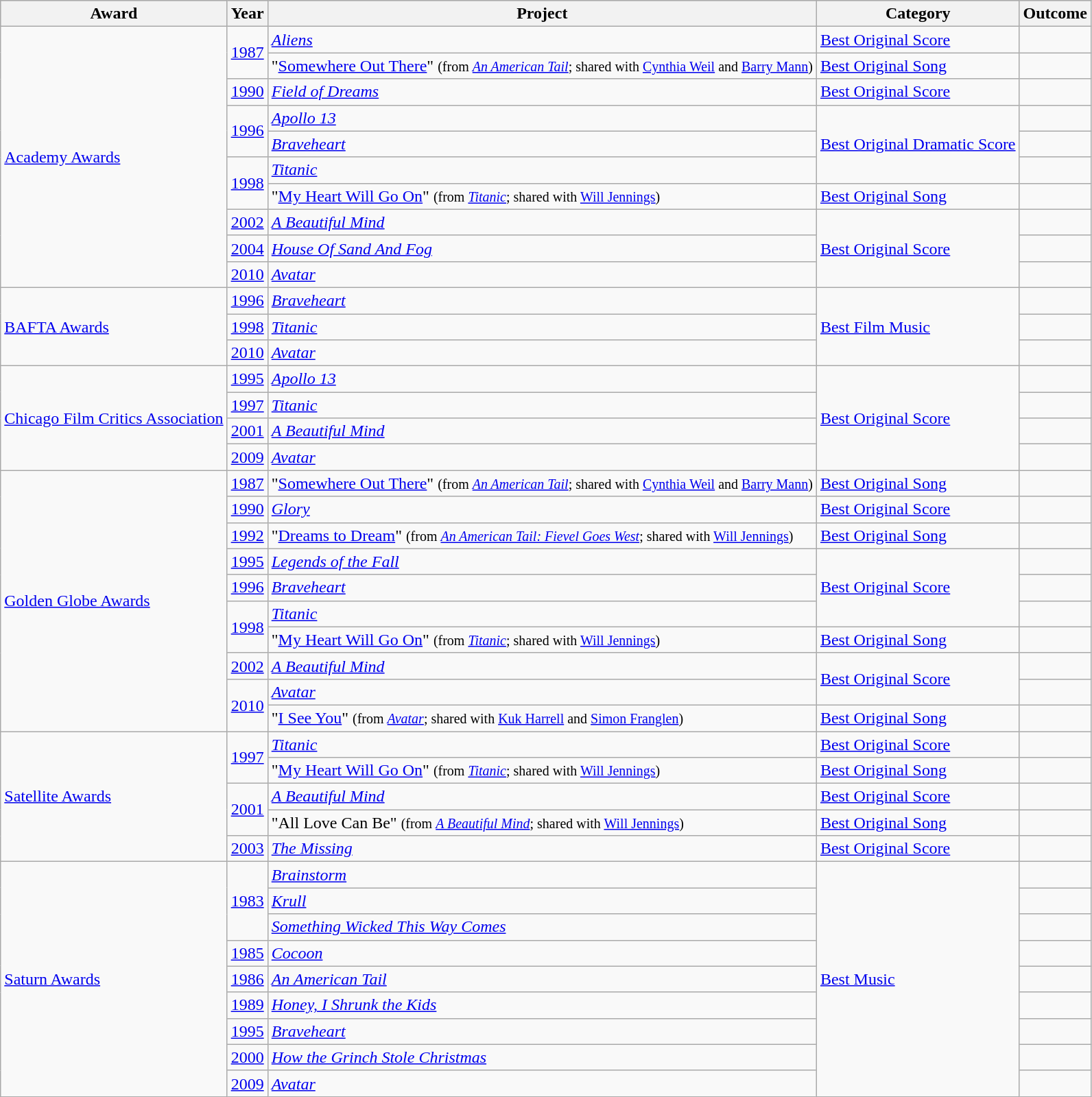<table class="wikitable sortable">
<tr style="background:#ccc; text-align:center;">
<th>Award</th>
<th>Year</th>
<th>Project</th>
<th>Category</th>
<th>Outcome</th>
</tr>
<tr>
<td rowspan=10><a href='#'>Academy Awards</a></td>
<td rowspan=2><a href='#'>1987</a></td>
<td><em><a href='#'>Aliens</a></em></td>
<td><a href='#'>Best Original Score</a></td>
<td></td>
</tr>
<tr>
<td>"<a href='#'>Somewhere Out There</a>" <small>(from <em><a href='#'>An American Tail</a></em>; shared with <a href='#'>Cynthia Weil</a> and <a href='#'>Barry Mann</a>)</small></td>
<td><a href='#'>Best Original Song</a></td>
<td></td>
</tr>
<tr>
<td><a href='#'>1990</a></td>
<td><em><a href='#'>Field of Dreams</a></em></td>
<td><a href='#'>Best Original Score</a></td>
<td></td>
</tr>
<tr>
<td rowspan=2><a href='#'>1996</a></td>
<td><em><a href='#'>Apollo 13</a></em></td>
<td rowspan="3"><a href='#'>Best Original Dramatic Score</a></td>
<td></td>
</tr>
<tr>
<td><em><a href='#'>Braveheart</a></em></td>
<td></td>
</tr>
<tr>
<td rowspan=2><a href='#'>1998</a></td>
<td><em><a href='#'>Titanic</a></em></td>
<td></td>
</tr>
<tr>
<td>"<a href='#'>My Heart Will Go On</a>" <small>(from <em><a href='#'>Titanic</a></em>; shared with <a href='#'>Will Jennings</a>)</small></td>
<td><a href='#'>Best Original Song</a></td>
<td></td>
</tr>
<tr>
<td><a href='#'>2002</a></td>
<td><em><a href='#'>A Beautiful Mind</a></em></td>
<td rowspan="3"><a href='#'>Best Original Score</a></td>
<td></td>
</tr>
<tr>
<td><a href='#'>2004</a></td>
<td><em><a href='#'>House Of Sand And Fog</a></em></td>
<td></td>
</tr>
<tr>
<td><a href='#'>2010</a></td>
<td><em><a href='#'>Avatar</a></em></td>
<td></td>
</tr>
<tr>
<td rowspan=3><a href='#'>BAFTA Awards</a></td>
<td><a href='#'>1996</a></td>
<td><em><a href='#'>Braveheart</a></em></td>
<td rowspan="3"><a href='#'>Best Film Music</a></td>
<td></td>
</tr>
<tr>
<td><a href='#'>1998</a></td>
<td><em><a href='#'>Titanic</a></em></td>
<td></td>
</tr>
<tr>
<td><a href='#'>2010</a></td>
<td><em><a href='#'>Avatar</a></em></td>
<td></td>
</tr>
<tr>
<td rowspan=4><a href='#'>Chicago Film Critics Association</a></td>
<td><a href='#'>1995</a></td>
<td><em><a href='#'>Apollo 13</a></em></td>
<td rowspan="4"><a href='#'>Best Original Score</a></td>
<td></td>
</tr>
<tr>
<td><a href='#'>1997</a></td>
<td><em><a href='#'>Titanic</a></em></td>
<td></td>
</tr>
<tr>
<td><a href='#'>2001</a></td>
<td><em><a href='#'>A Beautiful Mind</a></em></td>
<td></td>
</tr>
<tr>
<td><a href='#'>2009</a></td>
<td><em><a href='#'>Avatar</a></em></td>
<td></td>
</tr>
<tr>
<td rowspan=10><a href='#'>Golden Globe Awards</a></td>
<td><a href='#'>1987</a></td>
<td>"<a href='#'>Somewhere Out There</a>" <small>(from <em><a href='#'>An American Tail</a></em>; shared with <a href='#'>Cynthia Weil</a> and <a href='#'>Barry Mann</a>)</small></td>
<td><a href='#'>Best Original Song</a></td>
<td></td>
</tr>
<tr>
<td><a href='#'>1990</a></td>
<td><em><a href='#'>Glory</a></em></td>
<td><a href='#'>Best Original Score</a></td>
<td></td>
</tr>
<tr>
<td><a href='#'>1992</a></td>
<td>"<a href='#'>Dreams to Dream</a>" <small>(from <em><a href='#'>An American Tail: Fievel Goes West</a></em>; shared with <a href='#'>Will Jennings</a>)</small></td>
<td><a href='#'>Best Original Song</a></td>
<td></td>
</tr>
<tr>
<td><a href='#'>1995</a></td>
<td><em><a href='#'>Legends of the Fall</a></em></td>
<td rowspan="3"><a href='#'>Best Original Score</a></td>
<td></td>
</tr>
<tr>
<td><a href='#'>1996</a></td>
<td><em><a href='#'>Braveheart</a></em></td>
<td></td>
</tr>
<tr>
<td rowspan=2><a href='#'>1998</a></td>
<td><em><a href='#'>Titanic</a></em></td>
<td></td>
</tr>
<tr>
<td>"<a href='#'>My Heart Will Go On</a>" <small>(from <em><a href='#'>Titanic</a></em>; shared with <a href='#'>Will Jennings</a>)</small></td>
<td><a href='#'>Best Original Song</a></td>
<td></td>
</tr>
<tr>
<td><a href='#'>2002</a></td>
<td><em><a href='#'>A Beautiful Mind</a></em></td>
<td rowspan="2"><a href='#'>Best Original Score</a></td>
<td></td>
</tr>
<tr>
<td rowspan=2><a href='#'>2010</a></td>
<td><em><a href='#'>Avatar</a></em></td>
<td></td>
</tr>
<tr>
<td>"<a href='#'>I See You</a>" <small>(from <em><a href='#'>Avatar</a></em>; shared with <a href='#'>Kuk Harrell</a> and <a href='#'>Simon Franglen</a>)</small></td>
<td><a href='#'>Best Original Song</a></td>
<td></td>
</tr>
<tr>
<td rowspan=5><a href='#'>Satellite Awards</a></td>
<td rowspan=2><a href='#'>1997</a></td>
<td><em><a href='#'>Titanic</a></em></td>
<td><a href='#'>Best Original Score</a></td>
<td></td>
</tr>
<tr>
<td>"<a href='#'>My Heart Will Go On</a>" <small>(from <em><a href='#'>Titanic</a></em>; shared with <a href='#'>Will Jennings</a>)</small></td>
<td><a href='#'>Best Original Song</a></td>
<td></td>
</tr>
<tr>
<td rowspan=2><a href='#'>2001</a></td>
<td><em><a href='#'>A Beautiful Mind</a></em></td>
<td><a href='#'>Best Original Score</a></td>
<td></td>
</tr>
<tr>
<td>"All Love Can Be" <small>(from <em><a href='#'>A Beautiful Mind</a></em>; shared with <a href='#'>Will Jennings</a>)</small></td>
<td><a href='#'>Best Original Song</a></td>
<td></td>
</tr>
<tr>
<td><a href='#'>2003</a></td>
<td><em><a href='#'>The Missing</a></em></td>
<td><a href='#'>Best Original Score</a></td>
<td></td>
</tr>
<tr>
<td rowspan=9><a href='#'>Saturn Awards</a></td>
<td rowspan=3><a href='#'>1983</a></td>
<td><em><a href='#'>Brainstorm</a></em></td>
<td rowspan="9"><a href='#'>Best Music</a></td>
<td></td>
</tr>
<tr>
<td><em><a href='#'>Krull</a></em></td>
<td></td>
</tr>
<tr>
<td><em><a href='#'>Something Wicked This Way Comes</a></em></td>
<td></td>
</tr>
<tr>
<td><a href='#'>1985</a></td>
<td><em><a href='#'>Cocoon</a></em></td>
<td></td>
</tr>
<tr>
<td><a href='#'>1986</a></td>
<td><em><a href='#'>An American Tail</a></em></td>
<td></td>
</tr>
<tr>
<td><a href='#'>1989</a></td>
<td><em><a href='#'>Honey, I Shrunk the Kids</a></em></td>
<td></td>
</tr>
<tr>
<td><a href='#'>1995</a></td>
<td><em><a href='#'>Braveheart</a></em></td>
<td></td>
</tr>
<tr>
<td><a href='#'>2000</a></td>
<td><em><a href='#'>How the Grinch Stole Christmas</a></em></td>
<td></td>
</tr>
<tr>
<td><a href='#'>2009</a></td>
<td><em><a href='#'>Avatar</a></em></td>
<td></td>
</tr>
</table>
